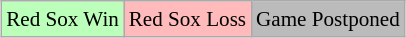<table class="wikitable" style="margin:0.5em auto; font-size:88%;">
<tr>
<td style="background:#bfb;">Red Sox Win</td>
<td style="background:#fbb;">Red Sox Loss</td>
<td style="background:#bbb;">Game Postponed<br></td>
</tr>
</table>
